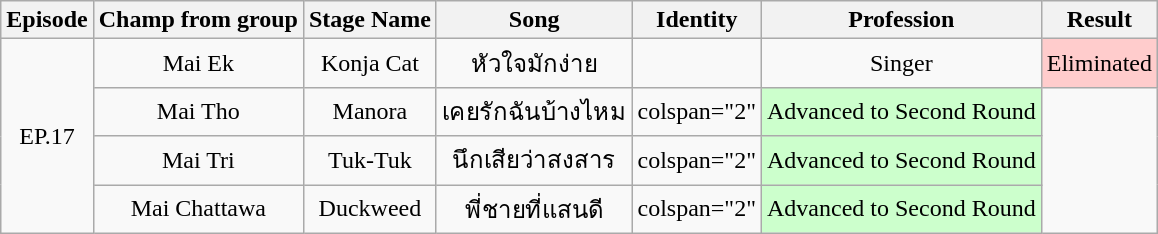<table class="wikitable">
<tr>
<th>Episode</th>
<th>Champ from group</th>
<th>Stage Name</th>
<th>Song</th>
<th>Identity</th>
<th>Profession</th>
<th>Result</th>
</tr>
<tr>
<td rowspan="5" align="center">EP.17</td>
<td align="center">Mai Ek</td>
<td style="text-align:center;">Konja Cat</td>
<td style="text-align:center;">หัวใจมักง่าย</td>
<td style="text-align:center;"></td>
<td style="text-align:center;">Singer</td>
<td style="text-align:center; background:#ffcccc;">Eliminated</td>
</tr>
<tr>
<td align="center">Mai Tho</td>
<td style="text-align:center;">Manora</td>
<td style="text-align:center;">เคยรักฉันบ้างไหม</td>
<td>colspan="2"  </td>
<td style="text-align:center; background:#ccffcc;">Advanced to Second Round</td>
</tr>
<tr>
<td align="center">Mai Tri</td>
<td style="text-align:center;">Tuk-Tuk</td>
<td style="text-align:center;">นึกเสียว่าสงสาร</td>
<td>colspan="2"  </td>
<td style="text-align:center; background:#ccffcc;">Advanced to Second Round</td>
</tr>
<tr>
<td align="center">Mai Chattawa</td>
<td style="text-align:center;">Duckweed</td>
<td style="text-align:center;">พี่ชายที่แสนดี</td>
<td>colspan="2"  </td>
<td style="text-align:center; background:#ccffcc;">Advanced to Second Round</td>
</tr>
</table>
